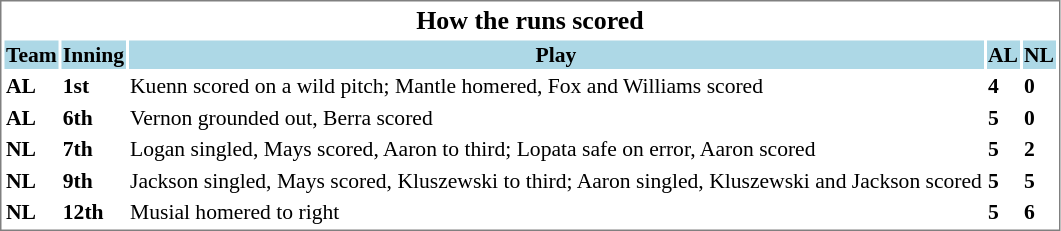<table cellpadding="1"  style="width:auto; font-size:90%; border:1px solid gray;">
<tr style="text-align:center; font-size:larger;">
<th colspan=6>How the runs scored</th>
</tr>
<tr style="background:lightblue;">
<th>Team</th>
<th>Inning</th>
<th>Play</th>
<th>AL</th>
<th>NL</th>
</tr>
<tr>
<td><strong>AL</strong></td>
<td><strong>1st</strong></td>
<td>Kuenn scored on a wild pitch; Mantle homered, Fox and Williams scored</td>
<td><strong>4</strong></td>
<td><strong>0</strong></td>
</tr>
<tr>
<td><strong>AL</strong></td>
<td><strong>6th</strong></td>
<td>Vernon grounded out, Berra scored</td>
<td><strong>5</strong></td>
<td><strong>0</strong></td>
</tr>
<tr>
<td><strong>NL</strong></td>
<td><strong>7th</strong></td>
<td>Logan singled, Mays scored, Aaron to third; Lopata safe on error, Aaron scored</td>
<td><strong>5</strong></td>
<td><strong>2</strong></td>
</tr>
<tr>
<td><strong>NL</strong></td>
<td><strong>9th</strong></td>
<td>Jackson singled, Mays scored, Kluszewski to third; Aaron singled, Kluszewski and Jackson scored</td>
<td><strong>5</strong></td>
<td><strong>5</strong></td>
</tr>
<tr>
<td><strong>NL</strong></td>
<td><strong>12th</strong></td>
<td>Musial homered to right</td>
<td><strong>5</strong></td>
<td><strong>6</strong></td>
</tr>
</table>
